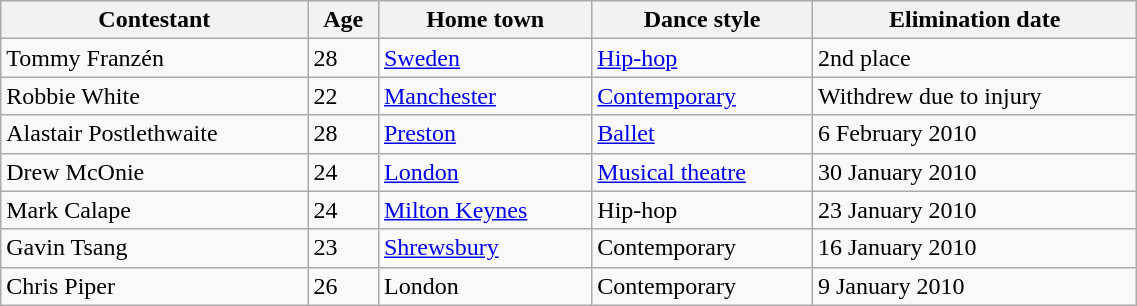<table class="wikitable" style="width:60%;">
<tr>
<th>Contestant</th>
<th>Age</th>
<th>Home town</th>
<th>Dance style</th>
<th>Elimination date</th>
</tr>
<tr>
<td>Tommy Franzén</td>
<td>28</td>
<td><a href='#'>Sweden</a></td>
<td><a href='#'>Hip-hop</a></td>
<td>2nd place</td>
</tr>
<tr>
<td>Robbie White</td>
<td>22</td>
<td><a href='#'>Manchester</a></td>
<td><a href='#'>Contemporary</a></td>
<td>Withdrew due to injury</td>
</tr>
<tr>
<td>Alastair Postlethwaite</td>
<td>28</td>
<td><a href='#'>Preston</a></td>
<td><a href='#'>Ballet</a></td>
<td>6 February 2010</td>
</tr>
<tr>
<td>Drew McOnie</td>
<td>24</td>
<td><a href='#'>London</a></td>
<td><a href='#'>Musical theatre</a></td>
<td>30 January 2010</td>
</tr>
<tr>
<td>Mark Calape</td>
<td>24</td>
<td><a href='#'>Milton Keynes</a></td>
<td>Hip-hop</td>
<td>23 January 2010</td>
</tr>
<tr>
<td>Gavin Tsang</td>
<td>23</td>
<td><a href='#'>Shrewsbury</a></td>
<td>Contemporary</td>
<td>16 January 2010</td>
</tr>
<tr>
<td>Chris Piper</td>
<td>26</td>
<td>London</td>
<td>Contemporary</td>
<td>9 January 2010</td>
</tr>
</table>
